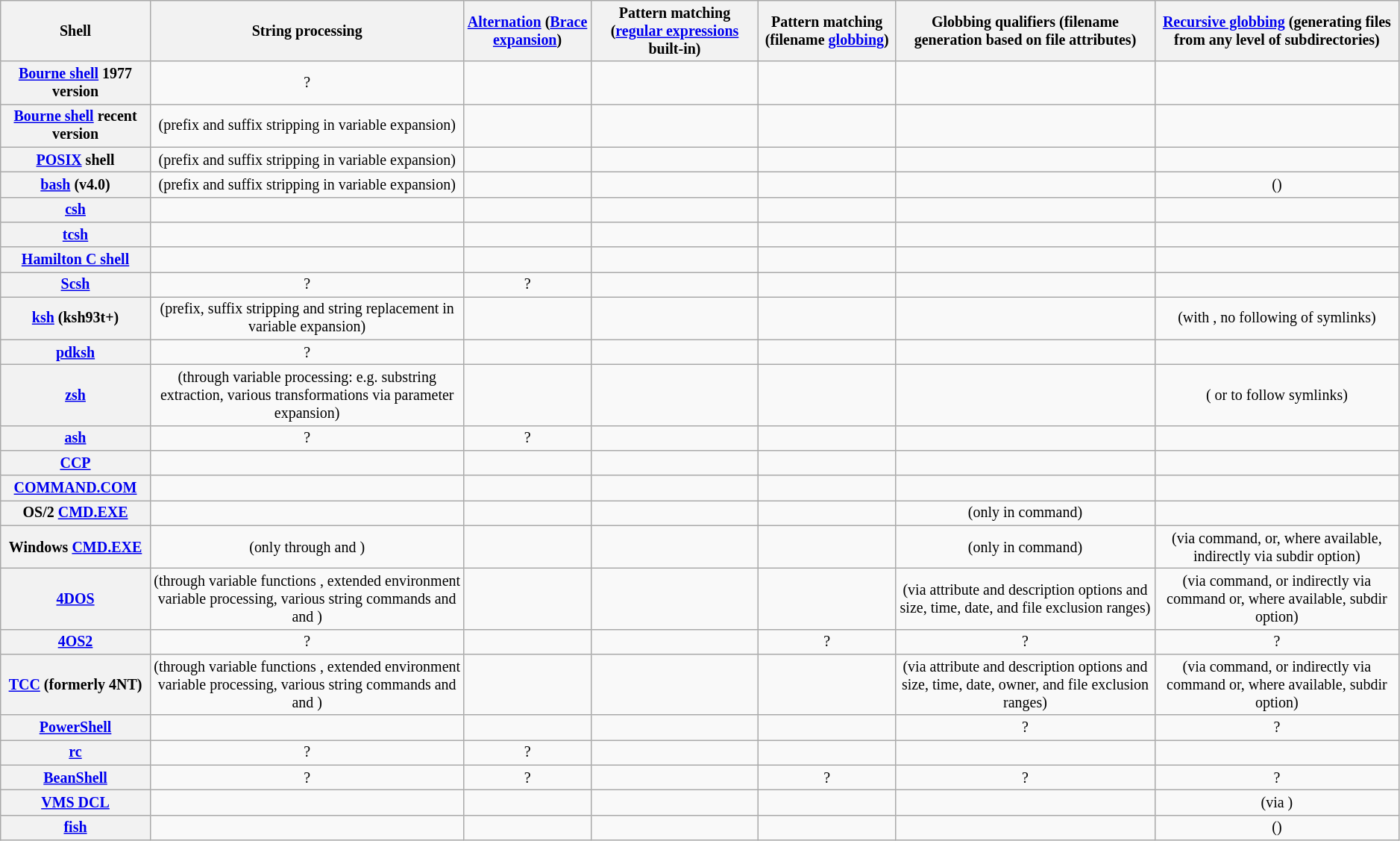<table class="wikitable sortable sort-under" style="width: auto; text-align: center; font-size: smaller;">
<tr>
<th>Shell</th>
<th>String processing</th>
<th><a href='#'>Alternation</a> (<a href='#'>Brace expansion</a>)</th>
<th>Pattern matching (<a href='#'>regular expressions</a> built-in)</th>
<th>Pattern matching (filename <a href='#'>globbing</a>)</th>
<th>Globbing qualifiers (filename generation based on file attributes)</th>
<th><a href='#'>Recursive globbing</a> (generating files from any level of subdirectories)</th>
</tr>
<tr>
<th><a href='#'>Bourne shell</a> 1977 version</th>
<td>?</td>
<td></td>
<td></td>
<td><br></td>
<td></td>
<td></td>
</tr>
<tr>
<th><a href='#'>Bourne shell</a> recent version</th>
<td> (prefix and suffix stripping in variable expansion)</td>
<td></td>
<td></td>
<td><br></td>
<td></td>
<td></td>
</tr>
<tr>
<th><a href='#'>POSIX</a> shell</th>
<td> (prefix and suffix stripping in variable expansion)</td>
<td></td>
<td></td>
<td><br></td>
<td></td>
<td></td>
</tr>
<tr>
<th><a href='#'>bash</a> (v4.0)</th>
<td> (prefix and suffix stripping in variable expansion)</td>
<td></td>
<td></td>
<td><br></td>
<td></td>
<td> ()</td>
</tr>
<tr>
<th><a href='#'>csh</a></th>
<td><br></td>
<td></td>
<td></td>
<td></td>
<td></td>
<td></td>
</tr>
<tr>
<th><a href='#'>tcsh</a></th>
<td><br></td>
<td></td>
<td></td>
<td></td>
<td></td>
<td></td>
</tr>
<tr>
<th><a href='#'>Hamilton C shell</a></th>
<td><br></td>
<td></td>
<td></td>
<td></td>
<td></td>
<td><br></td>
</tr>
<tr>
<th><a href='#'>Scsh</a></th>
<td>?</td>
<td>?</td>
<td></td>
<td></td>
<td></td>
<td></td>
</tr>
<tr>
<th><a href='#'>ksh</a> (ksh93t+)</th>
<td> (prefix, suffix stripping and string replacement in variable expansion)</td>
<td></td>
<td></td>
<td><br></td>
<td></td>
<td> (with , no following of symlinks)</td>
</tr>
<tr>
<th><a href='#'>pdksh</a></th>
<td>?</td>
<td></td>
<td></td>
<td></td>
<td></td>
<td></td>
</tr>
<tr>
<th><a href='#'>zsh</a></th>
<td> (through variable processing: e.g. substring extraction, various transformations via parameter expansion)</td>
<td></td>
<td></td>
<td><br></td>
<td></td>
<td> ( or  to follow symlinks)</td>
</tr>
<tr>
<th><a href='#'>ash</a></th>
<td>?</td>
<td>?</td>
<td></td>
<td></td>
<td></td>
<td></td>
</tr>
<tr>
<th><a href='#'>CCP</a></th>
<td></td>
<td></td>
<td></td>
<td></td>
<td></td>
<td></td>
</tr>
<tr>
<th><a href='#'>COMMAND.COM</a></th>
<td></td>
<td></td>
<td></td>
<td><br></td>
<td></td>
<td></td>
</tr>
<tr>
<th>OS/2 <a href='#'>CMD.EXE</a></th>
<td></td>
<td></td>
<td></td>
<td><br></td>
<td> (only in  command)</td>
<td></td>
</tr>
<tr>
<th>Windows <a href='#'>CMD.EXE</a></th>
<td> (only through  and )</td>
<td></td>
<td></td>
<td><br></td>
<td> (only in  command)</td>
<td> (via  command, or, where available, indirectly via  subdir option)</td>
</tr>
<tr>
<th><a href='#'>4DOS</a></th>
<td> (through variable functions , extended environment variable processing, various string commands and  and )</td>
<td></td>
<td></td>
<td><br></td>
<td> (via  attribute and  description options and  size,  time,  date, and  file exclusion ranges)</td>
<td> (via  command, or indirectly via  command or, where available,  subdir option)</td>
</tr>
<tr>
<th><a href='#'>4OS2</a></th>
<td>?</td>
<td></td>
<td></td>
<td>?</td>
<td>?</td>
<td>?</td>
</tr>
<tr>
<th><a href='#'>TCC</a> (formerly 4NT)</th>
<td> (through variable functions , extended environment variable processing, various string commands and  and )</td>
<td></td>
<td></td>
<td><br></td>
<td> (via  attribute and  description options and  size,  time,  date,  owner, and  file exclusion ranges)</td>
<td> (via  command, or indirectly via  command or, where available,  subdir option)</td>
</tr>
<tr>
<th><a href='#'>PowerShell</a></th>
<td><br></td>
<td></td>
<td><br></td>
<td><br></td>
<td>?</td>
<td>?</td>
</tr>
<tr>
<th><a href='#'>rc</a></th>
<td>?</td>
<td>?</td>
<td></td>
<td></td>
<td></td>
<td></td>
</tr>
<tr>
<th><a href='#'>BeanShell</a></th>
<td>?</td>
<td>?</td>
<td></td>
<td>?</td>
<td>?</td>
<td>?</td>
</tr>
<tr>
<th><a href='#'>VMS DCL</a></th>
<td></td>
<td></td>
<td></td>
<td></td>
<td></td>
<td> (via )</td>
</tr>
<tr>
<th><a href='#'>fish</a></th>
<td><br></td>
<td></td>
<td><br></td>
<td><br></td>
<td></td>
<td> ()</td>
</tr>
</table>
